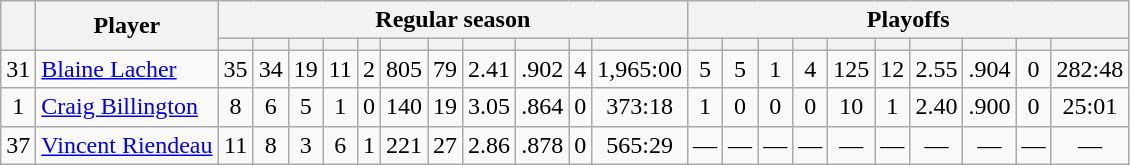<table class="wikitable plainrowheaders" style="text-align:center;">
<tr>
<th scope="col" rowspan="2"></th>
<th scope="col" rowspan="2">Player</th>
<th scope=colgroup colspan=11>Regular season</th>
<th scope=colgroup colspan=10>Playoffs</th>
</tr>
<tr>
<th scope="col"></th>
<th scope="col"></th>
<th scope="col"></th>
<th scope="col"></th>
<th scope="col"></th>
<th scope="col"></th>
<th scope="col"></th>
<th scope="col"></th>
<th scope="col"></th>
<th scope="col"></th>
<th scope="col"></th>
<th scope="col"></th>
<th scope="col"></th>
<th scope="col"></th>
<th scope="col"></th>
<th scope="col"></th>
<th scope="col"></th>
<th scope="col"></th>
<th scope="col"></th>
<th scope="col"></th>
<th scope="col"></th>
</tr>
<tr>
<td scope="row">31</td>
<td align="left"><a href='#'>Blaine Lacher</a></td>
<td>35</td>
<td>34</td>
<td>19</td>
<td>11</td>
<td>2</td>
<td>805</td>
<td>79</td>
<td>2.41</td>
<td>.902</td>
<td>4</td>
<td>1,965:00</td>
<td>5</td>
<td>5</td>
<td>1</td>
<td>4</td>
<td>125</td>
<td>12</td>
<td>2.55</td>
<td>.904</td>
<td>0</td>
<td>282:48</td>
</tr>
<tr>
<td scope="row">1</td>
<td align="left"><a href='#'>Craig Billington</a></td>
<td>8</td>
<td>6</td>
<td>5</td>
<td>1</td>
<td>0</td>
<td>140</td>
<td>19</td>
<td>3.05</td>
<td>.864</td>
<td>0</td>
<td>373:18</td>
<td>1</td>
<td>0</td>
<td>0</td>
<td>0</td>
<td>10</td>
<td>1</td>
<td>2.40</td>
<td>.900</td>
<td>0</td>
<td>25:01</td>
</tr>
<tr>
<td scope="row">37</td>
<td align="left"><a href='#'>Vincent Riendeau</a></td>
<td>11</td>
<td>8</td>
<td>3</td>
<td>6</td>
<td>1</td>
<td>221</td>
<td>27</td>
<td>2.86</td>
<td>.878</td>
<td>0</td>
<td>565:29</td>
<td>—</td>
<td>—</td>
<td>—</td>
<td>—</td>
<td>—</td>
<td>—</td>
<td>—</td>
<td>—</td>
<td>—</td>
<td>—</td>
</tr>
</table>
